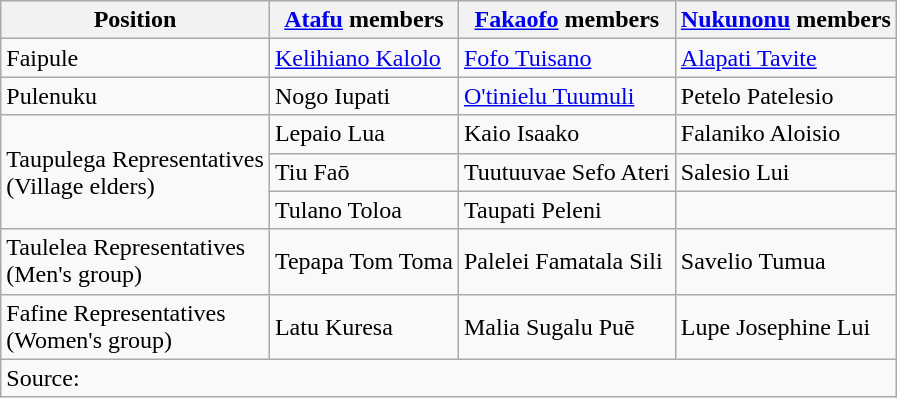<table class=wikitable>
<tr>
<th>Position</th>
<th><a href='#'>Atafu</a> members</th>
<th><a href='#'>Fakaofo</a> members</th>
<th><a href='#'>Nukunonu</a> members</th>
</tr>
<tr>
<td>Faipule</td>
<td><a href='#'>Kelihiano Kalolo</a></td>
<td><a href='#'>Fofo Tuisano</a></td>
<td><a href='#'>Alapati Tavite</a></td>
</tr>
<tr>
<td>Pulenuku</td>
<td>Nogo Iupati</td>
<td><a href='#'>O'tinielu Tuumuli</a></td>
<td>Petelo Patelesio</td>
</tr>
<tr>
<td rowspan=3>Taupulega Representatives<br>(Village elders)</td>
<td>Lepaio Lua</td>
<td>Kaio Isaako</td>
<td>Falaniko Aloisio</td>
</tr>
<tr>
<td>Tiu Faō</td>
<td>Tuutuuvae Sefo Ateri</td>
<td>Salesio Lui</td>
</tr>
<tr>
<td>Tulano Toloa</td>
<td>Taupati Peleni</td>
<td></td>
</tr>
<tr>
<td>Taulelea Representatives<br>(Men's group)</td>
<td>Tepapa Tom Toma</td>
<td>Palelei Famatala Sili</td>
<td>Savelio Tumua</td>
</tr>
<tr>
<td>Fafine Representatives<br>(Women's group)</td>
<td>Latu Kuresa</td>
<td>Malia Sugalu Puē</td>
<td>Lupe Josephine Lui</td>
</tr>
<tr>
<td colspan=4>Source: </td>
</tr>
</table>
